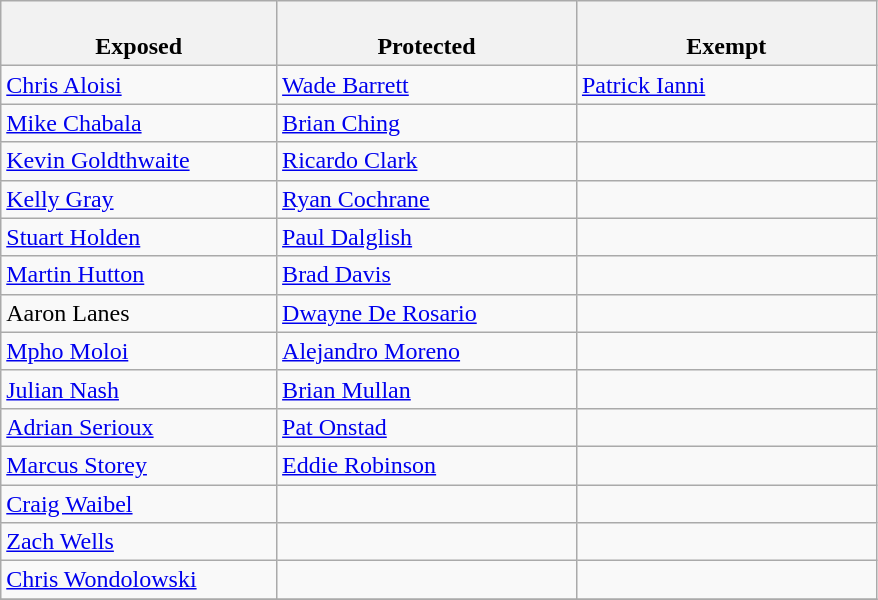<table class="wikitable">
<tr>
<th style="width:23%"><br>Exposed</th>
<th style="width:25%"><br>Protected</th>
<th style="width:25%"><br>Exempt</th>
</tr>
<tr>
<td><a href='#'>Chris Aloisi</a></td>
<td><a href='#'>Wade Barrett</a></td>
<td><a href='#'>Patrick Ianni</a></td>
</tr>
<tr>
<td><a href='#'>Mike Chabala</a></td>
<td><a href='#'>Brian Ching</a></td>
<td></td>
</tr>
<tr>
<td><a href='#'>Kevin Goldthwaite</a></td>
<td><a href='#'>Ricardo Clark</a></td>
<td></td>
</tr>
<tr>
<td><a href='#'>Kelly Gray</a></td>
<td><a href='#'>Ryan Cochrane</a></td>
<td></td>
</tr>
<tr>
<td><a href='#'>Stuart Holden</a></td>
<td><a href='#'>Paul Dalglish</a></td>
<td></td>
</tr>
<tr>
<td><a href='#'>Martin Hutton</a></td>
<td><a href='#'>Brad Davis</a></td>
<td></td>
</tr>
<tr>
<td>Aaron Lanes</td>
<td><a href='#'>Dwayne De Rosario</a></td>
<td></td>
</tr>
<tr>
<td><a href='#'>Mpho Moloi</a></td>
<td><a href='#'>Alejandro Moreno</a></td>
<td></td>
</tr>
<tr>
<td><a href='#'>Julian Nash</a></td>
<td><a href='#'>Brian Mullan</a></td>
<td></td>
</tr>
<tr>
<td><a href='#'>Adrian Serioux</a></td>
<td><a href='#'>Pat Onstad</a></td>
<td></td>
</tr>
<tr>
<td><a href='#'>Marcus Storey</a></td>
<td><a href='#'>Eddie Robinson</a></td>
<td></td>
</tr>
<tr>
<td><a href='#'>Craig Waibel</a></td>
<td></td>
<td></td>
</tr>
<tr>
<td><a href='#'>Zach Wells</a></td>
<td></td>
<td></td>
</tr>
<tr>
<td><a href='#'>Chris Wondolowski</a></td>
<td></td>
<td></td>
</tr>
<tr>
</tr>
</table>
